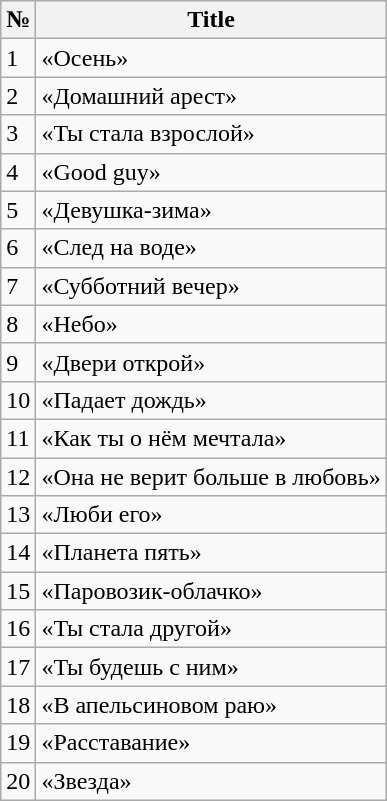<table class="wikitable">
<tr>
<th>№</th>
<th>Title</th>
</tr>
<tr>
<td>1</td>
<td>«Осень»</td>
</tr>
<tr>
<td>2</td>
<td>«Домашний арест»</td>
</tr>
<tr>
<td>3</td>
<td>«Ты стала взрослой»</td>
</tr>
<tr>
<td>4</td>
<td>«Good guy»</td>
</tr>
<tr>
<td>5</td>
<td>«Девушка-зима»</td>
</tr>
<tr>
<td>6</td>
<td>«След на воде»</td>
</tr>
<tr>
<td>7</td>
<td>«Субботний вечер»</td>
</tr>
<tr>
<td>8</td>
<td>«Небо»</td>
</tr>
<tr>
<td>9</td>
<td>«Двери открой»</td>
</tr>
<tr>
<td>10</td>
<td>«Падает дождь»</td>
</tr>
<tr>
<td>11</td>
<td>«Как ты о нём мечтала»</td>
</tr>
<tr>
<td>12</td>
<td>«Она не верит больше в любовь»</td>
</tr>
<tr>
<td>13</td>
<td>«Люби его»</td>
</tr>
<tr>
<td>14</td>
<td>«Планета пять»</td>
</tr>
<tr>
<td>15</td>
<td>«Паровозик-облачко»</td>
</tr>
<tr>
<td>16</td>
<td>«Ты стала другой»</td>
</tr>
<tr>
<td>17</td>
<td>«Ты будешь с ним»</td>
</tr>
<tr>
<td>18</td>
<td>«В апельсиновом раю»</td>
</tr>
<tr>
<td>19</td>
<td>«Расставание»</td>
</tr>
<tr>
<td>20</td>
<td>«Звезда»</td>
</tr>
</table>
